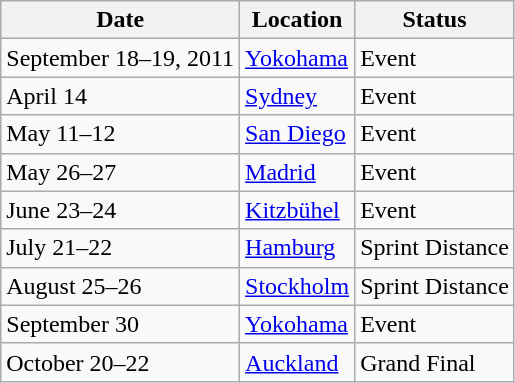<table class="wikitable">
<tr>
<th>Date</th>
<th>Location</th>
<th>Status</th>
</tr>
<tr>
<td>September 18–19, 2011</td>
<td> <a href='#'>Yokohama</a></td>
<td>Event</td>
</tr>
<tr>
<td>April 14</td>
<td> <a href='#'>Sydney</a></td>
<td>Event</td>
</tr>
<tr>
<td>May 11–12</td>
<td> <a href='#'>San Diego</a></td>
<td>Event</td>
</tr>
<tr>
<td>May 26–27</td>
<td> <a href='#'>Madrid</a></td>
<td>Event</td>
</tr>
<tr>
<td>June 23–24</td>
<td> <a href='#'>Kitzbühel</a></td>
<td>Event</td>
</tr>
<tr>
<td>July 21–22</td>
<td> <a href='#'>Hamburg</a></td>
<td>Sprint Distance</td>
</tr>
<tr>
<td>August 25–26</td>
<td> <a href='#'>Stockholm</a></td>
<td>Sprint Distance</td>
</tr>
<tr>
<td>September 30</td>
<td> <a href='#'>Yokohama</a></td>
<td>Event</td>
</tr>
<tr>
<td>October 20–22</td>
<td> <a href='#'>Auckland</a></td>
<td>Grand Final</td>
</tr>
</table>
